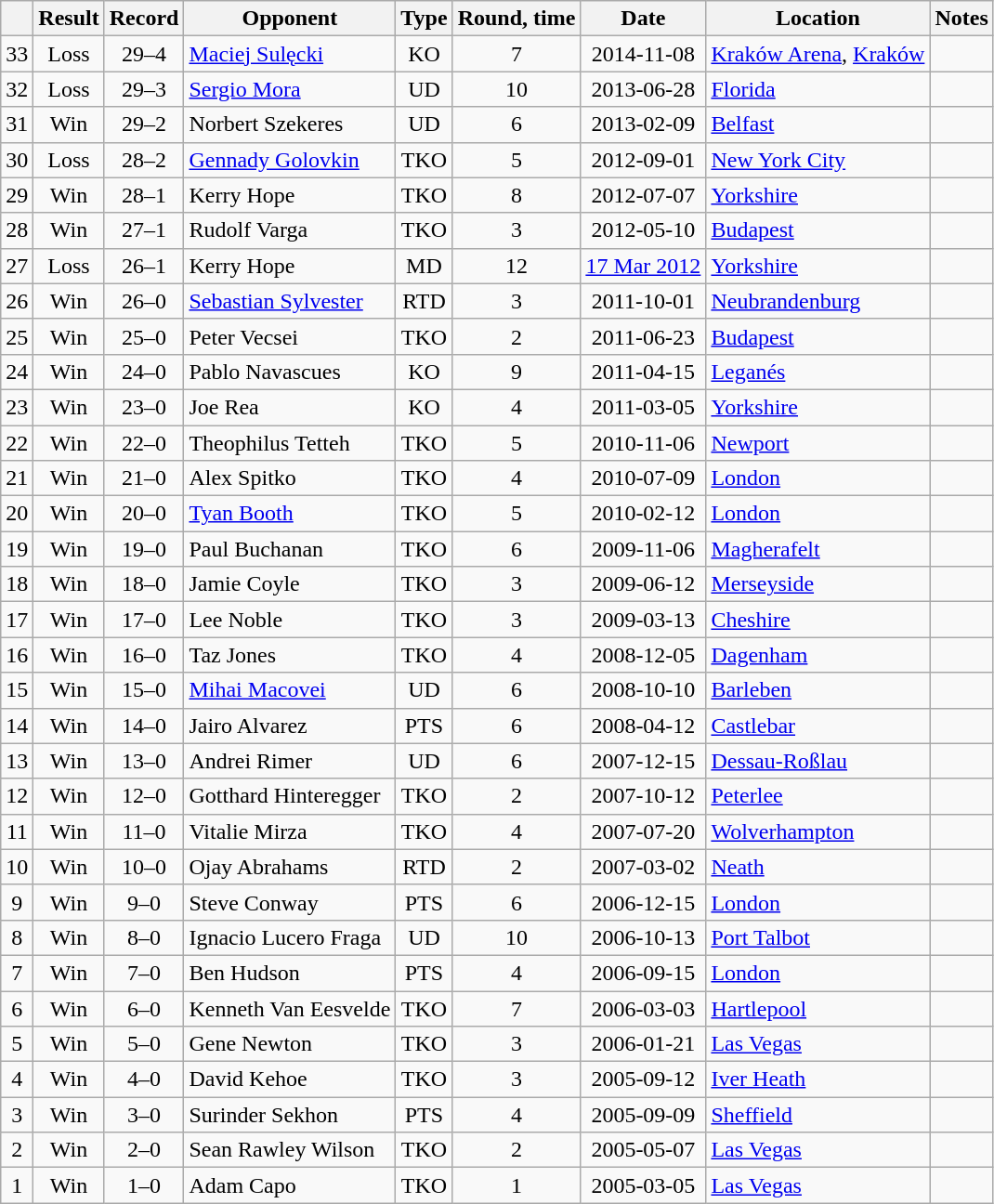<table class="wikitable" style="text-align:center">
<tr>
<th></th>
<th>Result</th>
<th>Record</th>
<th>Opponent</th>
<th>Type</th>
<th>Round, time</th>
<th>Date</th>
<th>Location</th>
<th>Notes</th>
</tr>
<tr>
<td>33</td>
<td> Loss</td>
<td>29–4</td>
<td align=left> <a href='#'>Maciej Sulęcki</a></td>
<td>KO</td>
<td>7 </td>
<td>2014-11-08</td>
<td align=left> <a href='#'>Kraków Arena</a>, <a href='#'>Kraków</a></td>
<td></td>
</tr>
<tr>
<td>32</td>
<td>Loss</td>
<td>29–3</td>
<td align=left> <a href='#'>Sergio Mora</a></td>
<td>UD</td>
<td>10 </td>
<td>2013-06-28</td>
<td align=left> <a href='#'>Florida</a></td>
<td></td>
</tr>
<tr>
<td>31</td>
<td>Win</td>
<td>29–2</td>
<td align=left> Norbert Szekeres</td>
<td>UD</td>
<td>6 </td>
<td>2013-02-09</td>
<td align=left> <a href='#'>Belfast</a></td>
<td></td>
</tr>
<tr>
<td>30</td>
<td>Loss</td>
<td>28–2</td>
<td align=left> <a href='#'>Gennady Golovkin</a></td>
<td>TKO</td>
<td>5 </td>
<td>2012-09-01</td>
<td align=left> <a href='#'>New York City</a></td>
<td align=left></td>
</tr>
<tr>
<td>29</td>
<td>Win</td>
<td>28–1</td>
<td align=left> Kerry Hope</td>
<td>TKO</td>
<td>8 </td>
<td>2012-07-07</td>
<td align=left> <a href='#'>Yorkshire</a></td>
<td align=left></td>
</tr>
<tr>
<td>28</td>
<td>Win</td>
<td>27–1</td>
<td align=left> Rudolf Varga</td>
<td>TKO</td>
<td>3 </td>
<td>2012-05-10</td>
<td align=left> <a href='#'>Budapest</a></td>
<td></td>
</tr>
<tr>
<td>27</td>
<td>Loss</td>
<td>26–1</td>
<td align=left> Kerry Hope</td>
<td>MD</td>
<td>12 </td>
<td><a href='#'>17 Mar 2012</a></td>
<td align=left> <a href='#'>Yorkshire</a></td>
<td align=left></td>
</tr>
<tr>
<td>26</td>
<td>Win</td>
<td>26–0</td>
<td align=left> <a href='#'>Sebastian Sylvester</a></td>
<td>RTD</td>
<td>3 </td>
<td>2011-10-01</td>
<td align=left> <a href='#'>Neubrandenburg</a></td>
<td align=left></td>
</tr>
<tr>
<td>25</td>
<td>Win</td>
<td>25–0</td>
<td align=left> Peter Vecsei</td>
<td>TKO</td>
<td>2 </td>
<td>2011-06-23</td>
<td align=left> <a href='#'>Budapest</a></td>
<td></td>
</tr>
<tr>
<td>24</td>
<td>Win</td>
<td>24–0</td>
<td align=left> Pablo Navascues</td>
<td>KO</td>
<td>9 </td>
<td>2011-04-15</td>
<td align=left> <a href='#'>Leganés</a></td>
<td align=left></td>
</tr>
<tr>
<td>23</td>
<td>Win</td>
<td>23–0</td>
<td align=left> Joe Rea</td>
<td>KO</td>
<td>4 </td>
<td>2011-03-05</td>
<td align=left> <a href='#'>Yorkshire</a></td>
<td align=left></td>
</tr>
<tr>
<td>22</td>
<td>Win</td>
<td>22–0</td>
<td align=left> Theophilus Tetteh</td>
<td>TKO</td>
<td>5 </td>
<td>2010-11-06</td>
<td align=left> <a href='#'>Newport</a></td>
<td></td>
</tr>
<tr>
<td>21</td>
<td>Win</td>
<td>21–0</td>
<td align=left> Alex Spitko</td>
<td>TKO</td>
<td>4 </td>
<td>2010-07-09</td>
<td align=left> <a href='#'>London</a></td>
<td align=left></td>
</tr>
<tr>
<td>20</td>
<td>Win</td>
<td>20–0</td>
<td align=left> <a href='#'>Tyan Booth</a></td>
<td>TKO</td>
<td>5 </td>
<td>2010-02-12</td>
<td align=left> <a href='#'>London</a></td>
<td align=left></td>
</tr>
<tr>
<td>19</td>
<td>Win</td>
<td>19–0</td>
<td align=left> Paul Buchanan</td>
<td>TKO</td>
<td>6 </td>
<td>2009-11-06</td>
<td align=left> <a href='#'>Magherafelt</a></td>
<td></td>
</tr>
<tr>
<td>18</td>
<td>Win</td>
<td>18–0</td>
<td align=left> Jamie Coyle</td>
<td>TKO</td>
<td>3 </td>
<td>2009-06-12</td>
<td align=left> <a href='#'>Merseyside</a></td>
<td></td>
</tr>
<tr>
<td>17</td>
<td>Win</td>
<td>17–0</td>
<td align=left> Lee Noble</td>
<td>TKO</td>
<td>3 </td>
<td>2009-03-13</td>
<td align=left> <a href='#'>Cheshire</a></td>
<td></td>
</tr>
<tr>
<td>16</td>
<td>Win</td>
<td>16–0</td>
<td align=left> Taz Jones</td>
<td>TKO</td>
<td>4 </td>
<td>2008-12-05</td>
<td align=left> <a href='#'>Dagenham</a></td>
<td></td>
</tr>
<tr>
<td>15</td>
<td>Win</td>
<td>15–0</td>
<td align=left> <a href='#'>Mihai Macovei</a></td>
<td>UD</td>
<td>6 </td>
<td>2008-10-10</td>
<td align=left> <a href='#'>Barleben</a></td>
<td></td>
</tr>
<tr>
<td>14</td>
<td>Win</td>
<td>14–0</td>
<td align=left> Jairo Alvarez</td>
<td>PTS</td>
<td>6 </td>
<td>2008-04-12</td>
<td align=left> <a href='#'>Castlebar</a></td>
<td></td>
</tr>
<tr>
<td>13</td>
<td>Win</td>
<td>13–0</td>
<td align=left> Andrei Rimer</td>
<td>UD</td>
<td>6 </td>
<td>2007-12-15</td>
<td align=left> <a href='#'>Dessau-Roßlau</a></td>
<td></td>
</tr>
<tr>
<td>12</td>
<td>Win</td>
<td>12–0</td>
<td align=left> Gotthard Hinteregger</td>
<td>TKO</td>
<td>2 </td>
<td>2007-10-12</td>
<td align=left> <a href='#'>Peterlee</a></td>
<td></td>
</tr>
<tr>
<td>11</td>
<td>Win</td>
<td>11–0</td>
<td align=left> Vitalie Mirza</td>
<td>TKO</td>
<td>4 </td>
<td>2007-07-20</td>
<td align=left> <a href='#'>Wolverhampton</a></td>
<td align=left></td>
</tr>
<tr>
<td>10</td>
<td>Win</td>
<td>10–0</td>
<td align=left> Ojay Abrahams</td>
<td>RTD</td>
<td>2 </td>
<td>2007-03-02</td>
<td align=left> <a href='#'>Neath</a></td>
<td align=left></td>
</tr>
<tr>
<td>9</td>
<td>Win</td>
<td>9–0</td>
<td align=left> Steve Conway</td>
<td>PTS</td>
<td>6 </td>
<td>2006-12-15</td>
<td align=left> <a href='#'>London</a></td>
<td></td>
</tr>
<tr>
<td>8</td>
<td>Win</td>
<td>8–0</td>
<td align=left> Ignacio Lucero Fraga</td>
<td>UD</td>
<td>10 </td>
<td>2006-10-13</td>
<td align=left> <a href='#'>Port Talbot</a></td>
<td align=left></td>
</tr>
<tr>
<td>7</td>
<td>Win</td>
<td>7–0</td>
<td align=left> Ben Hudson</td>
<td>PTS</td>
<td>4 </td>
<td>2006-09-15</td>
<td align=left> <a href='#'>London</a></td>
<td></td>
</tr>
<tr>
<td>6</td>
<td>Win</td>
<td>6–0</td>
<td align=left> Kenneth Van Eesvelde</td>
<td>TKO</td>
<td>7 </td>
<td>2006-03-03</td>
<td align=left> <a href='#'>Hartlepool</a></td>
<td align=left></td>
</tr>
<tr>
<td>5</td>
<td>Win</td>
<td>5–0</td>
<td align=left> Gene Newton</td>
<td>TKO</td>
<td>3 </td>
<td>2006-01-21</td>
<td align=left> <a href='#'>Las Vegas</a></td>
<td></td>
</tr>
<tr>
<td>4</td>
<td>Win</td>
<td>4–0</td>
<td align=left> David Kehoe</td>
<td>TKO</td>
<td>3 </td>
<td>2005-09-12</td>
<td align=left> <a href='#'>Iver Heath</a></td>
<td></td>
</tr>
<tr>
<td>3</td>
<td>Win</td>
<td>3–0</td>
<td align=left> Surinder Sekhon</td>
<td>PTS</td>
<td>4 </td>
<td>2005-09-09</td>
<td align=left> <a href='#'>Sheffield</a></td>
<td align=left></td>
</tr>
<tr>
<td>2</td>
<td>Win</td>
<td>2–0</td>
<td align=left> Sean Rawley Wilson</td>
<td>TKO</td>
<td>2 </td>
<td>2005-05-07</td>
<td align=left> <a href='#'>Las Vegas</a></td>
<td></td>
</tr>
<tr>
<td>1</td>
<td>Win</td>
<td>1–0</td>
<td align=left> Adam Capo</td>
<td>TKO</td>
<td>1 </td>
<td>2005-03-05</td>
<td align=left> <a href='#'>Las Vegas</a></td>
<td align=left></td>
</tr>
</table>
